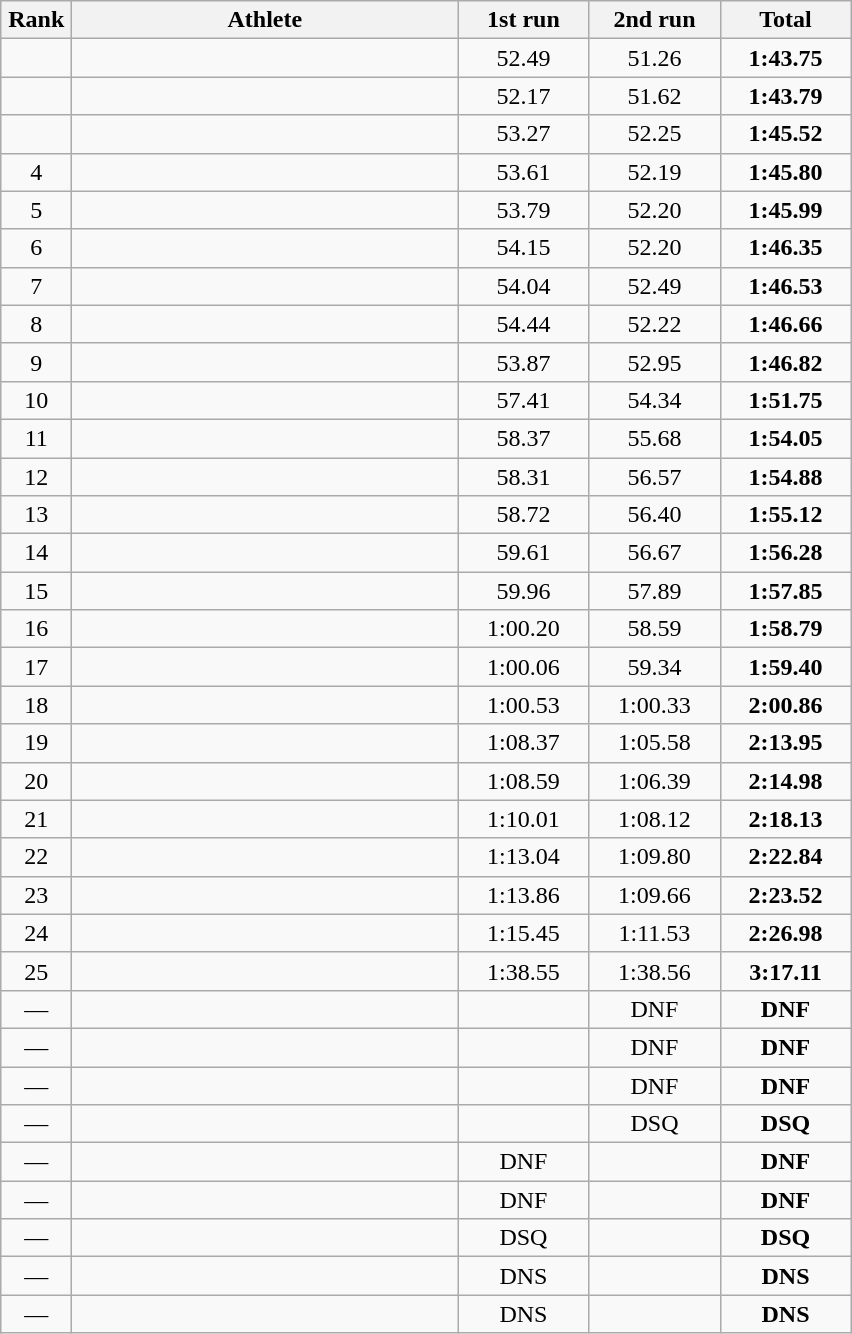<table class=wikitable style="text-align:center">
<tr>
<th width=40>Rank</th>
<th width=250>Athlete</th>
<th width=80>1st run</th>
<th width=80>2nd run</th>
<th width=80>Total</th>
</tr>
<tr>
<td></td>
<td align=left></td>
<td>52.49</td>
<td>51.26</td>
<td><strong>1:43.75</strong></td>
</tr>
<tr>
<td></td>
<td align=left></td>
<td>52.17</td>
<td>51.62</td>
<td><strong>1:43.79</strong></td>
</tr>
<tr>
<td></td>
<td align=left></td>
<td>53.27</td>
<td>52.25</td>
<td><strong>1:45.52</strong></td>
</tr>
<tr>
<td>4</td>
<td align=left></td>
<td>53.61</td>
<td>52.19</td>
<td><strong>1:45.80</strong></td>
</tr>
<tr>
<td>5</td>
<td align=left></td>
<td>53.79</td>
<td>52.20</td>
<td><strong>1:45.99</strong></td>
</tr>
<tr>
<td>6</td>
<td align=left></td>
<td>54.15</td>
<td>52.20</td>
<td><strong>1:46.35</strong></td>
</tr>
<tr>
<td>7</td>
<td align=left></td>
<td>54.04</td>
<td>52.49</td>
<td><strong>1:46.53</strong></td>
</tr>
<tr>
<td>8</td>
<td align=left></td>
<td>54.44</td>
<td>52.22</td>
<td><strong>1:46.66</strong></td>
</tr>
<tr>
<td>9</td>
<td align=left></td>
<td>53.87</td>
<td>52.95</td>
<td><strong>1:46.82</strong></td>
</tr>
<tr>
<td>10</td>
<td align=left></td>
<td>57.41</td>
<td>54.34</td>
<td><strong>1:51.75</strong></td>
</tr>
<tr>
<td>11</td>
<td align=left></td>
<td>58.37</td>
<td>55.68</td>
<td><strong>1:54.05</strong></td>
</tr>
<tr>
<td>12</td>
<td align=left></td>
<td>58.31</td>
<td>56.57</td>
<td><strong>1:54.88</strong></td>
</tr>
<tr>
<td>13</td>
<td align=left></td>
<td>58.72</td>
<td>56.40</td>
<td><strong>1:55.12</strong></td>
</tr>
<tr>
<td>14</td>
<td align=left></td>
<td>59.61</td>
<td>56.67</td>
<td><strong>1:56.28</strong></td>
</tr>
<tr>
<td>15</td>
<td align=left></td>
<td>59.96</td>
<td>57.89</td>
<td><strong>1:57.85</strong></td>
</tr>
<tr>
<td>16</td>
<td align=left></td>
<td>1:00.20</td>
<td>58.59</td>
<td><strong>1:58.79</strong></td>
</tr>
<tr>
<td>17</td>
<td align=left></td>
<td>1:00.06</td>
<td>59.34</td>
<td><strong>1:59.40</strong></td>
</tr>
<tr>
<td>18</td>
<td align=left></td>
<td>1:00.53</td>
<td>1:00.33</td>
<td><strong>2:00.86</strong></td>
</tr>
<tr>
<td>19</td>
<td align=left></td>
<td>1:08.37</td>
<td>1:05.58</td>
<td><strong>2:13.95</strong></td>
</tr>
<tr>
<td>20</td>
<td align=left></td>
<td>1:08.59</td>
<td>1:06.39</td>
<td><strong>2:14.98</strong></td>
</tr>
<tr>
<td>21</td>
<td align=left></td>
<td>1:10.01</td>
<td>1:08.12</td>
<td><strong>2:18.13</strong></td>
</tr>
<tr>
<td>22</td>
<td align=left></td>
<td>1:13.04</td>
<td>1:09.80</td>
<td><strong>2:22.84</strong></td>
</tr>
<tr>
<td>23</td>
<td align=left></td>
<td>1:13.86</td>
<td>1:09.66</td>
<td><strong>2:23.52</strong></td>
</tr>
<tr>
<td>24</td>
<td align=left></td>
<td>1:15.45</td>
<td>1:11.53</td>
<td><strong>2:26.98</strong></td>
</tr>
<tr>
<td>25</td>
<td align=left></td>
<td>1:38.55</td>
<td>1:38.56</td>
<td><strong>3:17.11</strong></td>
</tr>
<tr>
<td>—</td>
<td align=left></td>
<td></td>
<td>DNF</td>
<td><strong>DNF</strong></td>
</tr>
<tr>
<td>—</td>
<td align=left></td>
<td></td>
<td>DNF</td>
<td><strong>DNF</strong></td>
</tr>
<tr>
<td>—</td>
<td align=left></td>
<td></td>
<td>DNF</td>
<td><strong>DNF</strong></td>
</tr>
<tr>
<td>—</td>
<td align=left></td>
<td></td>
<td>DSQ</td>
<td><strong>DSQ</strong></td>
</tr>
<tr>
<td>—</td>
<td align=left></td>
<td>DNF</td>
<td></td>
<td><strong>DNF</strong></td>
</tr>
<tr>
<td>—</td>
<td align=left></td>
<td>DNF</td>
<td></td>
<td><strong>DNF</strong></td>
</tr>
<tr>
<td>—</td>
<td align=left></td>
<td>DSQ</td>
<td></td>
<td><strong>DSQ</strong></td>
</tr>
<tr>
<td>—</td>
<td align=left></td>
<td>DNS</td>
<td></td>
<td><strong>DNS</strong></td>
</tr>
<tr>
<td>—</td>
<td align=left></td>
<td>DNS</td>
<td></td>
<td><strong>DNS</strong></td>
</tr>
</table>
